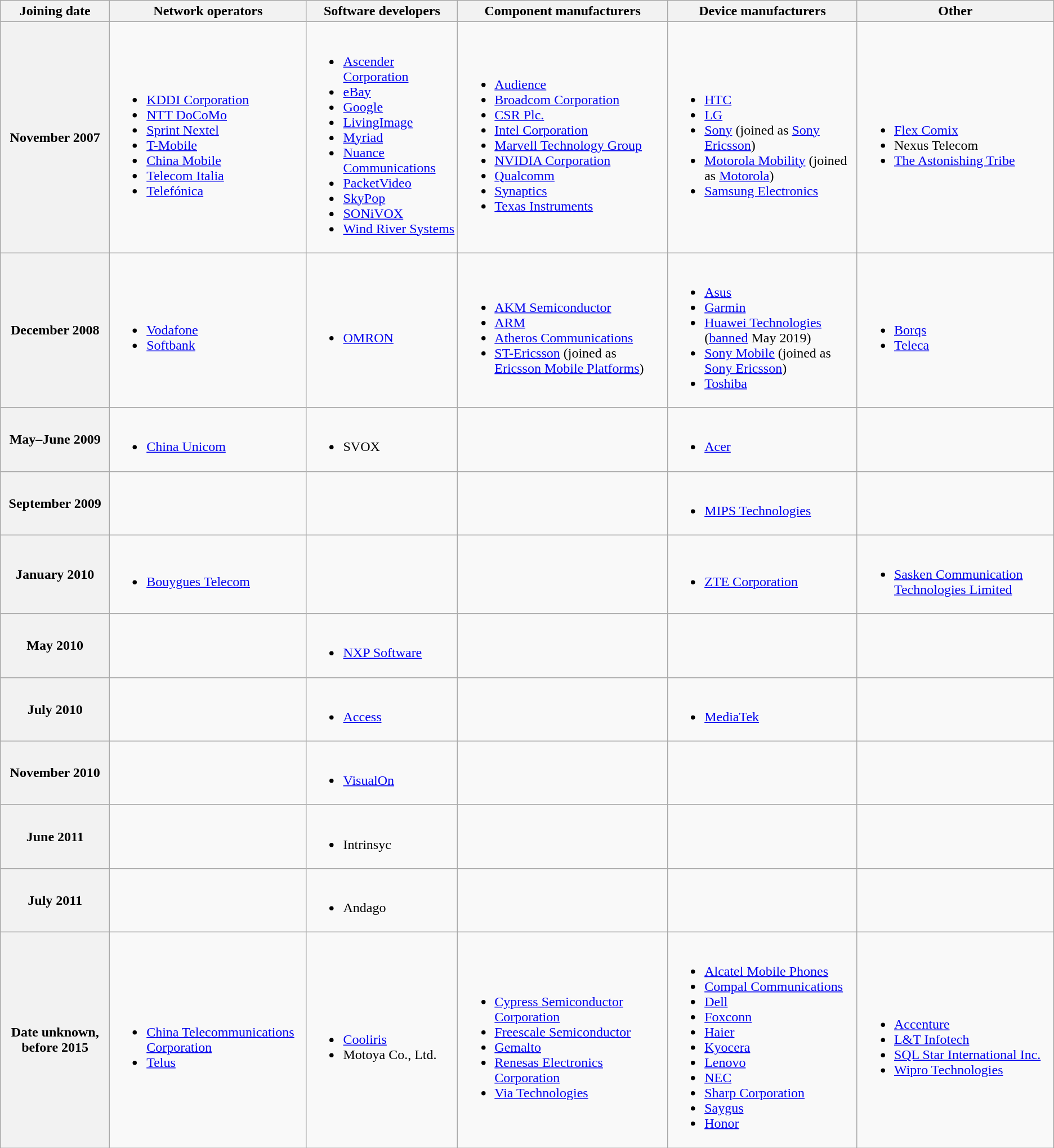<table class="wikitable" style="text-align:left;">
<tr>
<th>Joining date</th>
<th>Network operators</th>
<th>Software developers</th>
<th>Component manufacturers</th>
<th>Device manufacturers</th>
<th>Other</th>
</tr>
<tr>
<th>November 2007</th>
<td><br><ul><li><a href='#'>KDDI Corporation</a></li><li><a href='#'>NTT DoCoMo</a></li><li><a href='#'>Sprint Nextel</a></li><li><a href='#'>T-Mobile</a></li><li><a href='#'>China Mobile</a></li><li><a href='#'>Telecom Italia</a></li><li><a href='#'>Telefónica</a></li></ul></td>
<td><br><ul><li><a href='#'>Ascender Corporation</a></li><li><a href='#'>eBay</a></li><li><a href='#'>Google</a></li><li><a href='#'>LivingImage</a></li><li><a href='#'>Myriad</a></li><li><a href='#'>Nuance Communications</a></li><li><a href='#'>PacketVideo</a></li><li><a href='#'>SkyPop</a></li><li><a href='#'>SONiVOX</a></li><li><a href='#'>Wind River Systems</a></li></ul></td>
<td><br><ul><li><a href='#'>Audience</a></li><li><a href='#'>Broadcom Corporation</a></li><li><a href='#'>CSR Plc.</a></li><li><a href='#'>Intel Corporation</a></li><li><a href='#'>Marvell Technology Group</a></li><li><a href='#'>NVIDIA Corporation</a></li><li><a href='#'>Qualcomm</a></li><li><a href='#'>Synaptics</a></li><li><a href='#'>Texas Instruments</a></li></ul></td>
<td><br><ul><li><a href='#'>HTC</a></li><li><a href='#'>LG</a></li><li><a href='#'>Sony</a> (joined as <a href='#'>Sony Ericsson</a>)</li><li><a href='#'>Motorola Mobility</a> (joined as <a href='#'>Motorola</a>)</li><li><a href='#'>Samsung Electronics</a></li></ul></td>
<td><br><ul><li><a href='#'>Flex Comix</a></li><li>Nexus Telecom</li><li><a href='#'>The Astonishing Tribe</a></li></ul></td>
</tr>
<tr>
<th>December 2008</th>
<td><br><ul><li><a href='#'>Vodafone</a></li><li><a href='#'>Softbank</a></li></ul></td>
<td><br><ul><li><a href='#'>OMRON</a></li></ul></td>
<td><br><ul><li><a href='#'>AKM Semiconductor</a></li><li><a href='#'>ARM</a></li><li><a href='#'>Atheros Communications</a></li><li><a href='#'>ST-Ericsson</a> (joined as <a href='#'>Ericsson Mobile Platforms</a>)</li></ul></td>
<td><br><ul><li><a href='#'>Asus</a></li><li><a href='#'>Garmin</a></li><li><a href='#'>Huawei Technologies</a>  (<a href='#'>banned</a> May 2019)</li><li><a href='#'>Sony Mobile</a> (joined as <a href='#'>Sony Ericsson</a>)</li><li><a href='#'>Toshiba</a></li></ul></td>
<td><br><ul><li><a href='#'>Borqs</a></li><li><a href='#'>Teleca</a></li></ul></td>
</tr>
<tr>
<th>May–June 2009</th>
<td><br><ul><li><a href='#'>China Unicom</a></li></ul></td>
<td><br><ul><li>SVOX</li></ul></td>
<td></td>
<td><br><ul><li><a href='#'>Acer</a></li></ul></td>
<td></td>
</tr>
<tr>
<th>September 2009</th>
<td></td>
<td></td>
<td></td>
<td><br><ul><li><a href='#'>MIPS Technologies</a></li></ul></td>
<td></td>
</tr>
<tr>
<th>January 2010</th>
<td><br><ul><li><a href='#'>Bouygues Telecom</a></li></ul></td>
<td></td>
<td></td>
<td><br><ul><li><a href='#'>ZTE Corporation</a></li></ul></td>
<td><br><ul><li><a href='#'>Sasken Communication Technologies Limited</a></li></ul></td>
</tr>
<tr>
<th>May 2010</th>
<td></td>
<td><br><ul><li><a href='#'>NXP Software</a></li></ul></td>
<td></td>
<td></td>
<td></td>
</tr>
<tr>
<th>July 2010</th>
<td></td>
<td><br><ul><li><a href='#'>Access</a></li></ul></td>
<td></td>
<td><br><ul><li><a href='#'>MediaTek</a></li></ul></td>
<td></td>
</tr>
<tr>
<th>November 2010</th>
<td></td>
<td><br><ul><li><a href='#'>VisualOn</a></li></ul></td>
<td></td>
<td></td>
<td></td>
</tr>
<tr>
<th>June 2011</th>
<td></td>
<td><br><ul><li>Intrinsyc</li></ul></td>
<td></td>
<td></td>
<td></td>
</tr>
<tr>
<th>July 2011</th>
<td></td>
<td><br><ul><li>Andago</li></ul></td>
<td></td>
<td></td>
<td></td>
</tr>
<tr>
<th>Date unknown, before 2015</th>
<td><br><ul><li><a href='#'>China Telecommunications Corporation</a></li><li><a href='#'>Telus</a></li></ul></td>
<td><br><ul><li><a href='#'>Cooliris</a></li><li>Motoya Co., Ltd.</li></ul></td>
<td><br><ul><li><a href='#'>Cypress Semiconductor Corporation</a></li><li><a href='#'>Freescale Semiconductor</a></li><li><a href='#'>Gemalto</a></li><li><a href='#'>Renesas Electronics Corporation</a></li><li><a href='#'>Via Technologies</a></li></ul></td>
<td><br><ul><li><a href='#'>Alcatel Mobile Phones</a></li><li><a href='#'>Compal Communications</a></li><li><a href='#'>Dell</a></li><li><a href='#'>Foxconn</a></li><li><a href='#'>Haier</a></li><li><a href='#'>Kyocera</a></li><li><a href='#'>Lenovo</a></li><li><a href='#'>NEC</a></li><li><a href='#'>Sharp Corporation</a></li><li><a href='#'>Saygus</a></li><li><a href='#'>Honor</a></li></ul></td>
<td><br><ul><li><a href='#'>Accenture</a></li><li><a href='#'>L&T Infotech</a></li><li><a href='#'>SQL Star International Inc.</a></li><li><a href='#'>Wipro Technologies</a></li></ul></td>
</tr>
</table>
